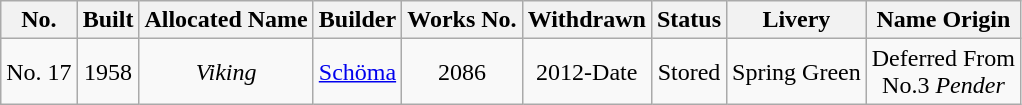<table class="wikitable">
<tr>
<th>No.</th>
<th>Built</th>
<th>Allocated Name</th>
<th>Builder</th>
<th>Works No.</th>
<th>Withdrawn</th>
<th>Status</th>
<th>Livery</th>
<th>Name Origin</th>
</tr>
<tr>
<td align="center">No. 17</td>
<td align="center">1958</td>
<td align="center"><em>Viking</em></td>
<td align="center"><a href='#'>Schöma</a></td>
<td align="center">2086</td>
<td align="center">2012-Date</td>
<td align="center">Stored</td>
<td align="center">Spring Green</td>
<td align="center">Deferred From<br>No.3 <em>Pender</em></td>
</tr>
</table>
